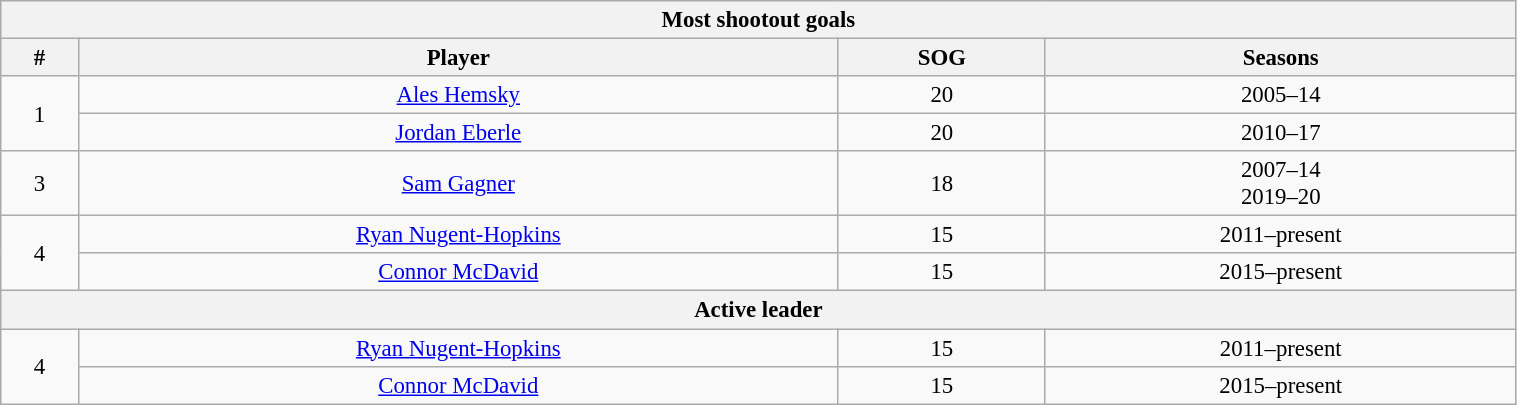<table class="wikitable" style="text-align: center; font-size: 95%" width="80%">
<tr>
<th colspan="4">Most shootout goals</th>
</tr>
<tr>
<th>#</th>
<th>Player</th>
<th>SOG</th>
<th>Seasons</th>
</tr>
<tr>
<td rowspan=2>1</td>
<td><a href='#'>Ales Hemsky</a></td>
<td>20</td>
<td>2005–14</td>
</tr>
<tr>
<td><a href='#'>Jordan Eberle</a></td>
<td>20</td>
<td>2010–17</td>
</tr>
<tr>
<td>3</td>
<td><a href='#'>Sam Gagner</a></td>
<td>18</td>
<td>2007–14<br>2019–20</td>
</tr>
<tr>
<td rowspan="2">4</td>
<td><a href='#'>Ryan Nugent-Hopkins</a></td>
<td>15</td>
<td>2011–present</td>
</tr>
<tr>
<td><a href='#'>Connor McDavid</a></td>
<td>15</td>
<td>2015–present</td>
</tr>
<tr>
<th colspan="4">Active leader</th>
</tr>
<tr>
<td rowspan="2">4</td>
<td><a href='#'>Ryan Nugent-Hopkins</a></td>
<td>15</td>
<td>2011–present</td>
</tr>
<tr>
<td><a href='#'>Connor McDavid</a></td>
<td>15</td>
<td>2015–present</td>
</tr>
</table>
